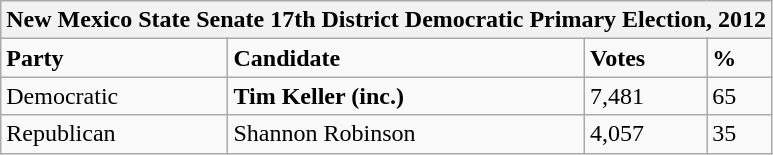<table class="wikitable">
<tr>
<th colspan="4">New Mexico State Senate 17th District Democratic Primary Election, 2012</th>
</tr>
<tr>
<td><strong>Party</strong></td>
<td><strong>Candidate</strong></td>
<td><strong>Votes</strong></td>
<td><strong>%</strong></td>
</tr>
<tr>
<td>Democratic</td>
<td><strong>Tim Keller (inc.)</strong></td>
<td>7,481</td>
<td>65</td>
</tr>
<tr>
<td>Republican</td>
<td>Shannon Robinson</td>
<td>4,057</td>
<td>35</td>
</tr>
</table>
